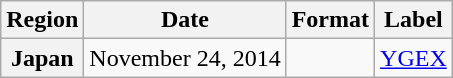<table class="wikitable plainrowheaders">
<tr>
<th scope="col">Region</th>
<th scope="col">Date</th>
<th scope="col">Format</th>
<th scope="col">Label</th>
</tr>
<tr>
<th scope="row">Japan</th>
<td>November 24, 2014</td>
<td></td>
<td><a href='#'>YGEX</a></td>
</tr>
</table>
